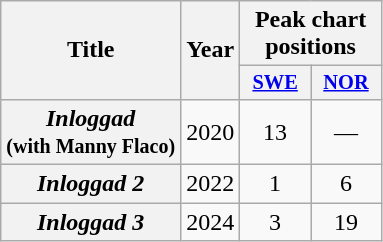<table class="wikitable plainrowheaders" style="text-align:center;">
<tr>
<th scope="col" rowspan="2">Title</th>
<th scope="col" rowspan="2">Year</th>
<th scope="col" colspan="2">Peak chart positions</th>
</tr>
<tr>
<th scope="col" style="width:3em;font-size:85%;"><a href='#'>SWE</a><br></th>
<th scope="col" style="width:3em;font-size:85%;"><a href='#'>NOR</a><br></th>
</tr>
<tr>
<th scope="row"><em>Inloggad</em> <br><small>(with Manny Flaco)</small></th>
<td>2020</td>
<td>13</td>
<td>—</td>
</tr>
<tr>
<th scope="row"><em>Inloggad 2</em> <br></th>
<td>2022</td>
<td>1</td>
<td>6</td>
</tr>
<tr>
<th scope="row"><em>Inloggad 3</em></th>
<td>2024</td>
<td>3<br></td>
<td>19</td>
</tr>
</table>
